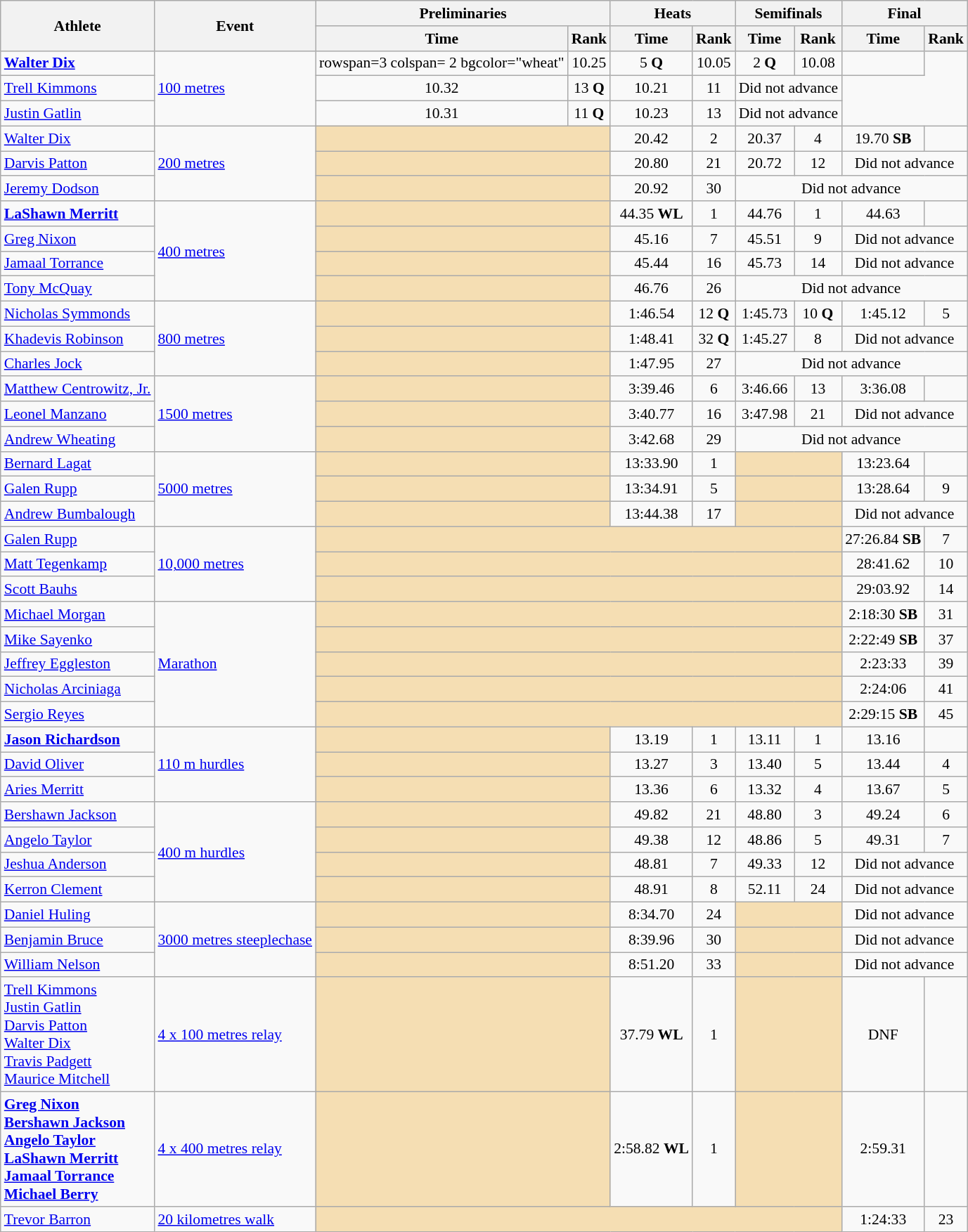<table class=wikitable style="font-size:90%;">
<tr>
<th rowspan="2">Athlete</th>
<th rowspan="2">Event</th>
<th colspan="2">Preliminaries</th>
<th colspan="2">Heats</th>
<th colspan="2">Semifinals</th>
<th colspan="2">Final</th>
</tr>
<tr>
<th>Time</th>
<th>Rank</th>
<th>Time</th>
<th>Rank</th>
<th>Time</th>
<th>Rank</th>
<th>Time</th>
<th>Rank</th>
</tr>
<tr style="border-top: single;">
<td><strong><a href='#'>Walter Dix</a></strong></td>
<td rowspan=3><a href='#'>100 metres</a></td>
<td>rowspan=3 colspan= 2 bgcolor="wheat"  </td>
<td align=center>10.25</td>
<td align=center>5 <strong>Q</strong></td>
<td align=center>10.05</td>
<td align=center>2 <strong>Q</strong></td>
<td align=center>10.08</td>
<td align=center></td>
</tr>
<tr>
<td><a href='#'>Trell Kimmons</a></td>
<td align=center>10.32</td>
<td align=center>13 <strong>Q</strong></td>
<td align=center>10.21</td>
<td align=center>11</td>
<td colspan="2" align=center>Did not advance</td>
</tr>
<tr>
<td><a href='#'>Justin Gatlin</a></td>
<td align=center>10.31</td>
<td align=center>11 <strong>Q</strong></td>
<td align=center>10.23</td>
<td align=center>13</td>
<td colspan="2" align=center>Did not advance</td>
</tr>
<tr style="border-top: single;">
<td><a href='#'>Walter Dix</a></td>
<td rowspan=3><a href='#'>200 metres</a></td>
<td colspan= 2 bgcolor="wheat"></td>
<td align=center>20.42</td>
<td align=center>2</td>
<td align=center>20.37</td>
<td align=center>4</td>
<td align=center>19.70 <strong>SB</strong></td>
<td align=center></td>
</tr>
<tr>
<td><a href='#'>Darvis Patton</a></td>
<td colspan= 2 bgcolor="wheat"></td>
<td align=center>20.80</td>
<td align=center>21</td>
<td align=center>20.72</td>
<td align=center>12</td>
<td colspan="2" align=center>Did not advance</td>
</tr>
<tr>
<td><a href='#'>Jeremy Dodson</a></td>
<td colspan= 2 bgcolor="wheat"></td>
<td align=center>20.92</td>
<td align=center>30</td>
<td colspan="4" align=center>Did not advance</td>
</tr>
<tr style="border-top: single;">
<td><strong><a href='#'>LaShawn Merritt</a></strong></td>
<td rowspan=4><a href='#'>400 metres</a></td>
<td colspan= 2 bgcolor="wheat"></td>
<td align=center>44.35 <strong>WL</strong></td>
<td align=center>1</td>
<td align=center>44.76</td>
<td align=center>1</td>
<td align=center>44.63</td>
<td align=center></td>
</tr>
<tr>
<td><a href='#'>Greg Nixon</a></td>
<td colspan= 2 bgcolor="wheat"></td>
<td align=center>45.16</td>
<td align=center>7</td>
<td align=center>45.51</td>
<td align=center>9</td>
<td colspan=2 align=center>Did not advance</td>
</tr>
<tr>
<td><a href='#'>Jamaal Torrance</a></td>
<td colspan= 2 bgcolor="wheat"></td>
<td align=center>45.44</td>
<td align=center>16</td>
<td align=center>45.73</td>
<td align=center>14</td>
<td colspan=2 align=center>Did not advance</td>
</tr>
<tr>
<td><a href='#'>Tony McQuay</a></td>
<td colspan= 2 bgcolor="wheat"></td>
<td align=center>46.76</td>
<td align=center>26</td>
<td colspan=4 align=center>Did not advance</td>
</tr>
<tr style="border-top: single;">
<td><a href='#'>Nicholas Symmonds</a></td>
<td rowspan=3><a href='#'>800 metres</a></td>
<td colspan= 2 bgcolor="wheat"></td>
<td align=center>1:46.54</td>
<td align=center>12 <strong>Q</strong></td>
<td align=center>1:45.73</td>
<td align=center>10 <strong>Q</strong></td>
<td align=center>1:45.12</td>
<td align=center>5</td>
</tr>
<tr>
<td><a href='#'>Khadevis Robinson</a></td>
<td colspan= 2 bgcolor="wheat"></td>
<td align=center>1:48.41</td>
<td align=center>32 <strong>Q</strong></td>
<td align=center>1:45.27</td>
<td align=center>8</td>
<td colspan="2" align=center>Did not advance</td>
</tr>
<tr>
<td><a href='#'>Charles Jock</a></td>
<td colspan= 2 bgcolor="wheat"></td>
<td align=center>1:47.95</td>
<td align=center>27</td>
<td colspan="4" align=center>Did not advance</td>
</tr>
<tr style="border-top: single;">
<td><a href='#'>Matthew Centrowitz, Jr.</a></td>
<td rowspan=3><a href='#'>1500 metres</a></td>
<td colspan= 2 bgcolor="wheat"></td>
<td align=center>3:39.46</td>
<td align=center>6</td>
<td align=center>3:46.66</td>
<td align=center>13</td>
<td align=center>3:36.08</td>
<td align=center></td>
</tr>
<tr>
<td><a href='#'>Leonel Manzano</a></td>
<td colspan= 2 bgcolor="wheat"></td>
<td align=center>3:40.77</td>
<td align=center>16</td>
<td align=center>3:47.98</td>
<td align=center>21</td>
<td colspan="2" align=center>Did not advance</td>
</tr>
<tr>
<td><a href='#'>Andrew Wheating</a></td>
<td colspan= 2 bgcolor="wheat"></td>
<td align=center>3:42.68</td>
<td align=center>29</td>
<td colspan="4" align=center>Did not advance</td>
</tr>
<tr style="border-top: single;">
<td><a href='#'>Bernard Lagat</a></td>
<td rowspan=3><a href='#'>5000 metres</a></td>
<td colspan= 2 bgcolor="wheat"></td>
<td align=center>13:33.90</td>
<td align=center>1</td>
<td colspan= 2 bgcolor="wheat"></td>
<td align=center>13:23.64</td>
<td align=center></td>
</tr>
<tr>
<td><a href='#'>Galen Rupp</a></td>
<td colspan= 2 bgcolor="wheat"></td>
<td align=center>13:34.91</td>
<td align=center>5</td>
<td colspan= 2 bgcolor="wheat"></td>
<td align=center>13:28.64</td>
<td align=center>9</td>
</tr>
<tr>
<td><a href='#'>Andrew Bumbalough</a></td>
<td colspan= 2 bgcolor="wheat"></td>
<td align=center>13:44.38</td>
<td align=center>17</td>
<td colspan= 2 bgcolor="wheat"></td>
<td colspan="2" align=center>Did not advance</td>
</tr>
<tr style="border-top: single;">
<td><a href='#'>Galen Rupp</a></td>
<td rowspan=3><a href='#'>10,000 metres</a></td>
<td colspan= 6 bgcolor="wheat"></td>
<td align=center>27:26.84 <strong>SB</strong></td>
<td align=center>7</td>
</tr>
<tr>
<td><a href='#'>Matt Tegenkamp</a></td>
<td colspan= 6 bgcolor="wheat"></td>
<td align=center>28:41.62</td>
<td align=center>10</td>
</tr>
<tr>
<td><a href='#'>Scott Bauhs</a></td>
<td colspan= 6 bgcolor="wheat"></td>
<td align=center>29:03.92</td>
<td align=center>14</td>
</tr>
<tr style="border-top: single;">
<td><a href='#'>Michael Morgan</a></td>
<td rowspan=5><a href='#'>Marathon</a></td>
<td colspan= 6 bgcolor="wheat"></td>
<td align=center>2:18:30 <strong>SB</strong></td>
<td align=center>31</td>
</tr>
<tr>
<td><a href='#'>Mike Sayenko</a></td>
<td colspan= 6 bgcolor="wheat"></td>
<td align=center>2:22:49 <strong>SB</strong></td>
<td align=center>37</td>
</tr>
<tr>
<td><a href='#'>Jeffrey Eggleston</a></td>
<td colspan= 6 bgcolor="wheat"></td>
<td align=center>2:23:33</td>
<td align=center>39</td>
</tr>
<tr>
<td><a href='#'>Nicholas Arciniaga</a></td>
<td colspan= 6 bgcolor="wheat"></td>
<td align=center>2:24:06</td>
<td align=center>41</td>
</tr>
<tr>
<td><a href='#'>Sergio Reyes</a></td>
<td colspan= 6 bgcolor="wheat"></td>
<td align=center>2:29:15 <strong>SB</strong></td>
<td align=center>45</td>
</tr>
<tr style="border-top: single;">
<td><strong><a href='#'>Jason Richardson</a></strong></td>
<td rowspan=3><a href='#'>110 m hurdles</a></td>
<td colspan= 2 bgcolor="wheat"></td>
<td align=center>13.19</td>
<td align=center>1</td>
<td align=center>13.11</td>
<td align=center>1</td>
<td align=center>13.16</td>
<td align=center></td>
</tr>
<tr>
<td><a href='#'>David Oliver</a></td>
<td colspan= 2 bgcolor="wheat"></td>
<td align=center>13.27</td>
<td align=center>3</td>
<td align=center>13.40</td>
<td align=center>5</td>
<td align=center>13.44</td>
<td align=center>4</td>
</tr>
<tr>
<td><a href='#'>Aries Merritt</a></td>
<td colspan= 2 bgcolor="wheat"></td>
<td align=center>13.36</td>
<td align=center>6</td>
<td align=center>13.32</td>
<td align=center>4</td>
<td align=center>13.67</td>
<td align=center>5</td>
</tr>
<tr style="border-top: single;">
<td><a href='#'>Bershawn Jackson</a></td>
<td rowspan=4><a href='#'>400 m hurdles</a></td>
<td colspan= 2 bgcolor="wheat"></td>
<td align=center>49.82</td>
<td align=center>21</td>
<td align=center>48.80</td>
<td align=center>3</td>
<td align=center>49.24</td>
<td align=center>6</td>
</tr>
<tr>
<td><a href='#'>Angelo Taylor</a></td>
<td colspan= 2 bgcolor="wheat"></td>
<td align=center>49.38</td>
<td align=center>12</td>
<td align=center>48.86</td>
<td align=center>5</td>
<td align=center>49.31</td>
<td align=center>7</td>
</tr>
<tr>
<td><a href='#'>Jeshua Anderson</a></td>
<td colspan= 2 bgcolor="wheat"></td>
<td align=center>48.81</td>
<td align=center>7</td>
<td align=center>49.33</td>
<td align=center>12</td>
<td colspan="2" align=center>Did not advance</td>
</tr>
<tr>
<td><a href='#'>Kerron Clement</a></td>
<td colspan= 2 bgcolor="wheat"></td>
<td align=center>48.91</td>
<td align=center>8</td>
<td align=center>52.11</td>
<td align=center>24</td>
<td colspan="2" align=center>Did not advance</td>
</tr>
<tr style="border-top: single;">
<td><a href='#'>Daniel Huling</a></td>
<td rowspan=3><a href='#'>3000 metres steeplechase</a></td>
<td colspan= 2 bgcolor="wheat"></td>
<td align=center>8:34.70</td>
<td align=center>24</td>
<td colspan= 2 bgcolor="wheat"></td>
<td colspan="2" align=center>Did not advance</td>
</tr>
<tr>
<td><a href='#'>Benjamin Bruce</a></td>
<td colspan= 2 bgcolor="wheat"></td>
<td align=center>8:39.96</td>
<td align=center>30</td>
<td colspan= 2 bgcolor="wheat"></td>
<td colspan="2" align=center>Did not advance</td>
</tr>
<tr>
<td><a href='#'>William Nelson</a></td>
<td colspan= 2 bgcolor="wheat"></td>
<td align=center>8:51.20</td>
<td align=center>33</td>
<td colspan= 2 bgcolor="wheat"></td>
<td colspan="2" align=center>Did not advance</td>
</tr>
<tr style="border-top: single;">
<td><a href='#'>Trell Kimmons</a><br><a href='#'>Justin Gatlin</a><br><a href='#'>Darvis Patton</a><br><a href='#'>Walter Dix</a><br><a href='#'>Travis Padgett</a><br><a href='#'>Maurice Mitchell</a><br></td>
<td><a href='#'>4 x 100 metres relay</a></td>
<td colspan= 2 bgcolor="wheat"></td>
<td align=center>37.79 <strong>WL</strong></td>
<td align=center>1</td>
<td colspan= 2 bgcolor="wheat"></td>
<td align=center>DNF</td>
<td align=center></td>
</tr>
<tr style="border-top: single;">
<td><strong><a href='#'>Greg Nixon</a><br><a href='#'>Bershawn Jackson</a><br><a href='#'>Angelo Taylor</a><br><a href='#'>LaShawn Merritt</a><br><a href='#'>Jamaal Torrance</a><br><a href='#'>Michael Berry</a><br></strong></td>
<td><a href='#'>4 x 400 metres relay</a></td>
<td colspan= 2 bgcolor="wheat"></td>
<td align=center>2:58.82 <strong>WL</strong></td>
<td align=center>1</td>
<td colspan= 2 bgcolor="wheat"></td>
<td align=center>2:59.31</td>
<td align=center></td>
</tr>
<tr style="border-top: single;">
<td><a href='#'>Trevor Barron</a></td>
<td><a href='#'>20 kilometres walk</a></td>
<td colspan= 6 bgcolor="wheat"></td>
<td align=center>1:24:33</td>
<td align=center>23</td>
</tr>
</table>
